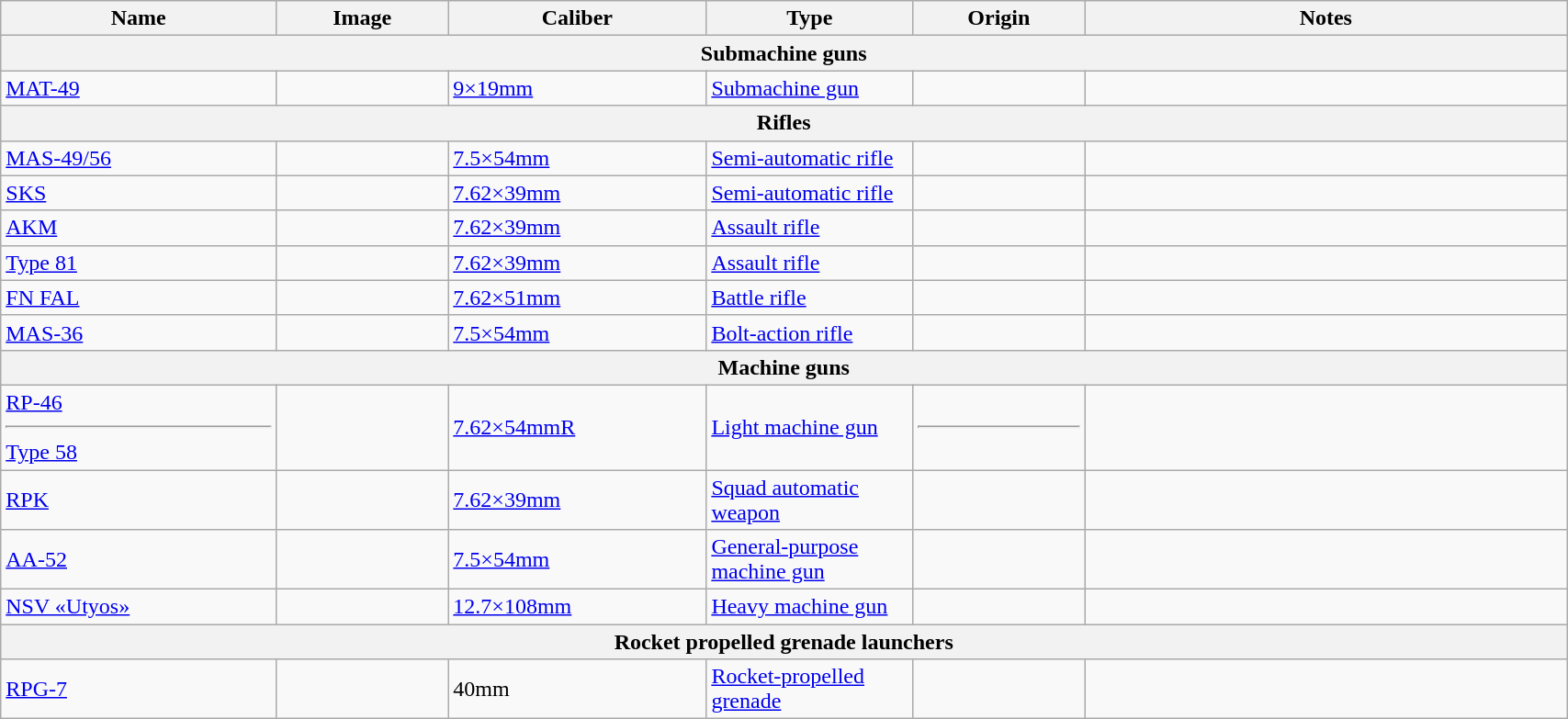<table class="wikitable" style="width:90%;">
<tr>
<th width=16%>Name</th>
<th width=10%>Image</th>
<th width=15%>Caliber</th>
<th width=12%>Type</th>
<th width=10%>Origin</th>
<th width=28%>Notes</th>
</tr>
<tr>
<th colspan="6">Submachine guns</th>
</tr>
<tr>
<td><a href='#'>MAT-49</a></td>
<td></td>
<td><a href='#'>9×19mm</a></td>
<td><a href='#'>Submachine gun</a></td>
<td></td>
<td></td>
</tr>
<tr>
<th colspan="6">Rifles</th>
</tr>
<tr>
<td><a href='#'>MAS-49/56</a></td>
<td></td>
<td><a href='#'>7.5×54mm</a></td>
<td><a href='#'>Semi-automatic rifle</a></td>
<td></td>
<td></td>
</tr>
<tr>
<td><a href='#'>SKS</a></td>
<td></td>
<td><a href='#'>7.62×39mm</a></td>
<td><a href='#'>Semi-automatic rifle</a></td>
<td></td>
<td></td>
</tr>
<tr>
<td><a href='#'>AKM</a></td>
<td></td>
<td><a href='#'>7.62×39mm</a></td>
<td><a href='#'>Assault rifle</a></td>
<td></td>
<td></td>
</tr>
<tr>
<td><a href='#'>Type 81</a></td>
<td></td>
<td><a href='#'>7.62×39mm</a></td>
<td><a href='#'>Assault rifle</a></td>
<td></td>
<td></td>
</tr>
<tr>
<td><a href='#'>FN FAL</a></td>
<td></td>
<td><a href='#'>7.62×51mm</a></td>
<td><a href='#'>Battle rifle</a></td>
<td></td>
<td></td>
</tr>
<tr>
<td><a href='#'>MAS-36</a></td>
<td></td>
<td><a href='#'>7.5×54mm</a></td>
<td><a href='#'>Bolt-action rifle</a></td>
<td></td>
<td></td>
</tr>
<tr>
<th colspan="6">Machine guns</th>
</tr>
<tr>
<td><a href='#'>RP-46</a><hr><a href='#'>Type 58</a></td>
<td></td>
<td><a href='#'>7.62×54mmR</a></td>
<td><a href='#'>Light machine gun</a></td>
<td><hr></td>
<td></td>
</tr>
<tr>
<td><a href='#'>RPK</a></td>
<td></td>
<td><a href='#'>7.62×39mm</a></td>
<td><a href='#'>Squad automatic weapon</a></td>
<td></td>
<td></td>
</tr>
<tr>
<td><a href='#'>AA-52</a></td>
<td></td>
<td><a href='#'>7.5×54mm</a></td>
<td><a href='#'>General-purpose machine gun</a></td>
<td></td>
<td></td>
</tr>
<tr>
<td><a href='#'>NSV «Utyos»</a></td>
<td></td>
<td><a href='#'>12.7×108mm</a></td>
<td><a href='#'>Heavy machine gun</a></td>
<td></td>
<td></td>
</tr>
<tr>
<th colspan="6">Rocket propelled grenade launchers</th>
</tr>
<tr>
<td><a href='#'>RPG-7</a></td>
<td></td>
<td>40mm</td>
<td><a href='#'>Rocket-propelled grenade</a></td>
<td></td>
<td></td>
</tr>
</table>
